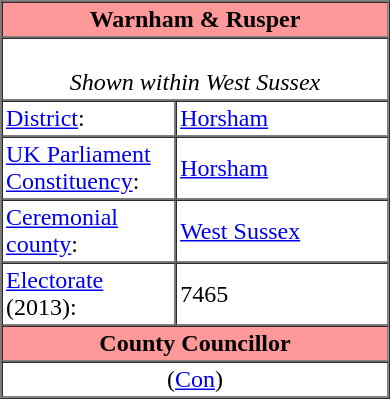<table class="vcard" border=1 cellpadding=2 cellspacing=0 align=right width=260 style=margin-left:0.5em;>
<tr>
<th class="fn org" colspan=2 align=center bgcolor="#ff9999"><strong>Warnham & Rusper</strong></th>
</tr>
<tr>
<td colspan=2 align=center><br><em>Shown within West Sussex</em></td>
</tr>
<tr class="note">
<td width="45%"><a href='#'>District</a>:</td>
<td><a href='#'>Horsham</a></td>
</tr>
<tr class="note">
<td><a href='#'>UK Parliament Constituency</a>:</td>
<td><a href='#'>Horsham</a></td>
</tr>
<tr class="note">
<td><a href='#'>Ceremonial county</a>:</td>
<td><a href='#'>West Sussex</a></td>
</tr>
<tr class="note">
<td><a href='#'>Electorate</a> (2013):</td>
<td>7465</td>
</tr>
<tr>
<th colspan=2 align=center bgcolor="#ff9999">County Councillor</th>
</tr>
<tr>
<td colspan=2 align=center> (<a href='#'>Con</a>)</td>
</tr>
</table>
